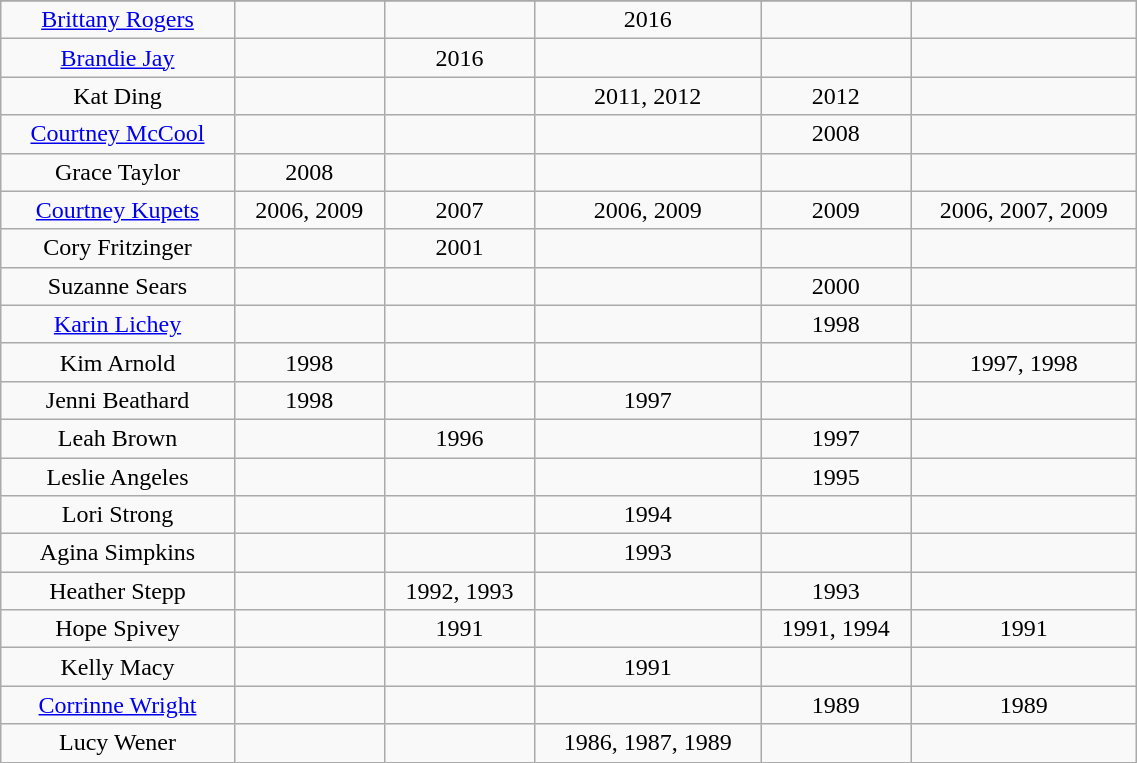<table class="wikitable" width=60%>
<tr align="center" valign="top">
</tr>
<tr align="center" valign="top">
<td><a href='#'>Brittany Rogers</a></td>
<td></td>
<td></td>
<td>2016</td>
<td></td>
<td></td>
</tr>
<tr align="center" valign="top">
<td><a href='#'>Brandie Jay</a></td>
<td></td>
<td>2016</td>
<td></td>
<td></td>
<td></td>
</tr>
<tr align="center" valign="top">
<td>Kat Ding</td>
<td></td>
<td></td>
<td>2011, 2012</td>
<td>2012</td>
<td></td>
</tr>
<tr align="center" valign="top">
<td><a href='#'>Courtney McCool</a></td>
<td></td>
<td></td>
<td></td>
<td>2008</td>
<td></td>
</tr>
<tr align="center" valign="top">
<td>Grace Taylor</td>
<td>2008</td>
<td></td>
<td></td>
<td></td>
<td></td>
</tr>
<tr align="center" valign="top">
<td><a href='#'>Courtney Kupets</a></td>
<td>2006, 2009</td>
<td>2007</td>
<td>2006, 2009</td>
<td>2009</td>
<td>2006, 2007, 2009</td>
</tr>
<tr align="center" valign="top">
<td>Cory Fritzinger</td>
<td></td>
<td>2001</td>
<td></td>
<td></td>
<td></td>
</tr>
<tr align="center" valign="top">
<td>Suzanne Sears</td>
<td></td>
<td></td>
<td></td>
<td>2000</td>
<td></td>
</tr>
<tr align="center" valign="top">
<td><a href='#'>Karin Lichey</a></td>
<td></td>
<td></td>
<td></td>
<td>1998</td>
<td></td>
</tr>
<tr align="center" valign="top">
<td>Kim Arnold</td>
<td>1998</td>
<td></td>
<td></td>
<td></td>
<td>1997, 1998</td>
</tr>
<tr align="center" valign="top">
<td>Jenni Beathard</td>
<td>1998</td>
<td></td>
<td>1997</td>
<td></td>
<td></td>
</tr>
<tr align="center" valign="top">
<td>Leah Brown</td>
<td></td>
<td>1996</td>
<td></td>
<td>1997</td>
<td></td>
</tr>
<tr align="center" valign="top">
<td>Leslie Angeles</td>
<td></td>
<td></td>
<td></td>
<td>1995</td>
<td></td>
</tr>
<tr align="center" valign="top">
<td>Lori Strong</td>
<td></td>
<td></td>
<td>1994</td>
<td></td>
<td></td>
</tr>
<tr align="center" valign="top">
<td>Agina Simpkins</td>
<td></td>
<td></td>
<td>1993</td>
<td></td>
<td></td>
</tr>
<tr align="center" valign="top">
<td>Heather Stepp</td>
<td></td>
<td>1992, 1993</td>
<td></td>
<td>1993</td>
<td></td>
</tr>
<tr align="center" valign="top">
<td>Hope Spivey</td>
<td></td>
<td>1991</td>
<td></td>
<td>1991, 1994</td>
<td>1991</td>
</tr>
<tr align="center" valign="top">
<td>Kelly Macy</td>
<td></td>
<td></td>
<td>1991</td>
<td></td>
<td></td>
</tr>
<tr align="center" valign="top">
<td><a href='#'>Corrinne Wright</a></td>
<td></td>
<td></td>
<td></td>
<td>1989</td>
<td>1989</td>
</tr>
<tr align="center" valign="top">
<td>Lucy Wener</td>
<td></td>
<td></td>
<td>1986, 1987, 1989</td>
<td></td>
<td></td>
</tr>
</table>
